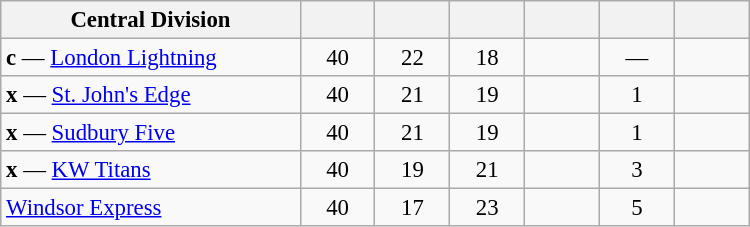<table class="wikitable" width="500" style="font-size:95%; text-align:center">
<tr>
<th width="30%">Central Division</th>
<th width="7.5%"></th>
<th width="7.5%"></th>
<th width="7.5%"></th>
<th width="7.5%"></th>
<th width="7.5%"></th>
<th width="7.5%"></th>
</tr>
<tr>
<td style="text-align:left;"><strong>c</strong> — <a href='#'>London Lightning</a></td>
<td>40</td>
<td>22</td>
<td>18</td>
<td></td>
<td>—</td>
<td></td>
</tr>
<tr>
<td style="text-align:left;"><strong>x</strong> — <a href='#'>St. John's Edge</a></td>
<td>40</td>
<td>21</td>
<td>19</td>
<td></td>
<td>1</td>
<td></td>
</tr>
<tr>
<td style="text-align:left;"><strong>x</strong> — <a href='#'>Sudbury Five</a></td>
<td>40</td>
<td>21</td>
<td>19</td>
<td></td>
<td>1</td>
<td></td>
</tr>
<tr>
<td style="text-align:left;"><strong>x</strong> — <a href='#'>KW Titans</a></td>
<td>40</td>
<td>19</td>
<td>21</td>
<td></td>
<td>3</td>
<td></td>
</tr>
<tr>
<td style="text-align:left;"><a href='#'>Windsor Express</a></td>
<td>40</td>
<td>17</td>
<td>23</td>
<td></td>
<td>5</td>
<td></td>
</tr>
</table>
